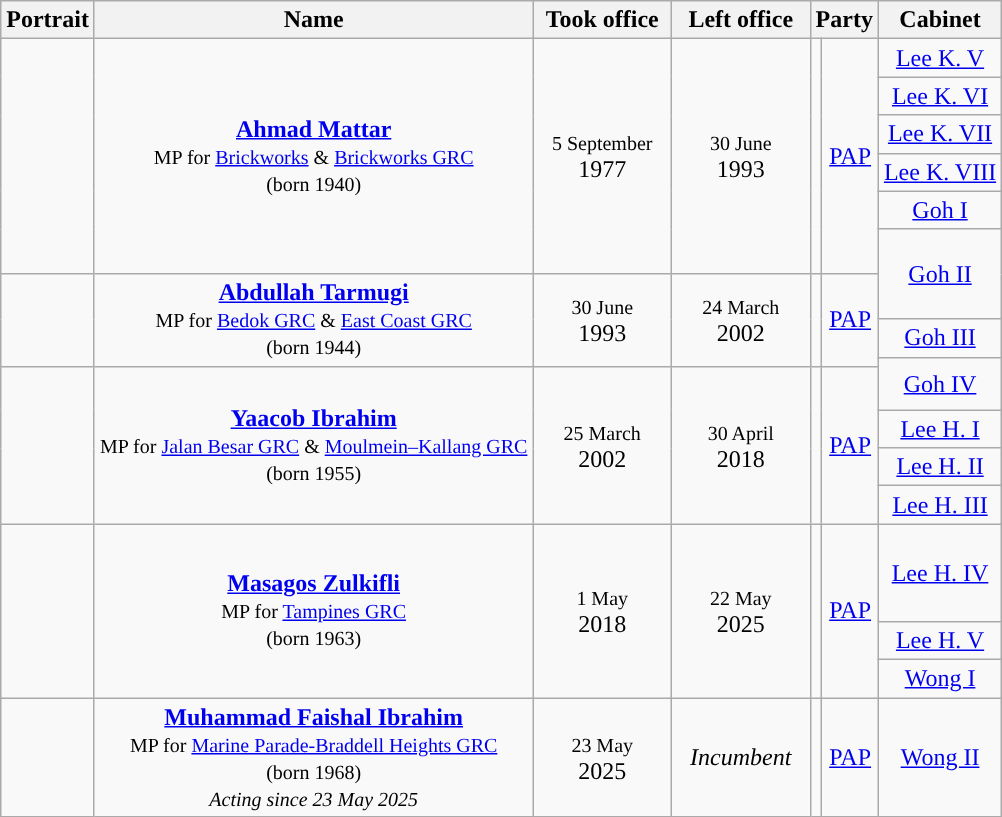<table class="wikitable" style="text-align:center; border:1px #aaf solid;">
<tr>
<th>Portrait</th>
<th>Name<br></th>
<th width="85">Took office</th>
<th width="85">Left office</th>
<th colspan="2">Party</th>
<th>Cabinet</th>
</tr>
<tr>
<td rowspan="6"></td>
<td rowspan="6"><strong><a href='#'>Ahmad Mattar</a></strong><br><small>MP for <a href='#'>Brickworks</a> & <a href='#'>Brickworks GRC</a><br>(born 1940)</small></td>
<td rowspan="6"><small>5 September</small><br>1977</td>
<td rowspan="6"><small>30 June</small><br>1993</td>
<td rowspan="6" style="background:"></td>
<td rowspan="6"><a href='#'>PAP</a></td>
<td><a href='#'>Lee K. V</a></td>
</tr>
<tr>
<td><a href='#'>Lee K. VI</a></td>
</tr>
<tr>
<td><a href='#'>Lee K. VII</a></td>
</tr>
<tr>
<td><a href='#'>Lee K. VIII</a></td>
</tr>
<tr>
<td><a href='#'>Goh I</a></td>
</tr>
<tr style="height:30px;">
<td rowspan="2"><a href='#'>Goh II</a></td>
</tr>
<tr style="height:30px;">
<td rowspan="3"></td>
<td rowspan="3"><strong><a href='#'>Abdullah Tarmugi</a></strong><br><small>MP for <a href='#'>Bedok GRC</a> & <a href='#'>East Coast GRC</a><br>(born 1944)</small></td>
<td rowspan="3"><small>30 June</small><br>1993</td>
<td rowspan="3"><small>24 March</small><br>2002</td>
<td rowspan="3" style="background:"></td>
<td rowspan="3"><a href='#'>PAP</a></td>
</tr>
<tr>
<td><a href='#'>Goh III</a></td>
</tr>
<tr>
<td rowspan="2"><a href='#'>Goh IV</a></td>
</tr>
<tr style="height:29px;">
<td rowspan="5"></td>
<td rowspan="5"><strong><a href='#'>Yaacob Ibrahim</a></strong><br><small>MP for <a href='#'>Jalan Besar GRC</a> & <a href='#'>Moulmein–Kallang GRC</a><br>(born 1955)</small></td>
<td rowspan="5"><small>25 March</small><br>2002</td>
<td rowspan="5"><small>30 April</small><br>2018</td>
<td rowspan="5" style="background:"></td>
<td rowspan="5"><a href='#'>PAP</a></td>
</tr>
<tr>
<td><a href='#'>Lee H. I</a></td>
</tr>
<tr>
<td><a href='#'>Lee H. II</a></td>
</tr>
<tr>
<td><a href='#'>Lee H. III</a></td>
</tr>
<tr>
<td rowspan="2"><a href='#'>Lee H. IV</a></td>
</tr>
<tr style="height:65px;">
<td rowspan="3"></td>
<td rowspan="3"><strong><a href='#'>Masagos Zulkifli</a></strong><br><small>MP for <a href='#'>Tampines GRC</a><br>(born 1963)</small></td>
<td rowspan="3"><small>1 May</small><br>2018</td>
<td rowspan="3"><small>22 May</small><br>2025</td>
<td rowspan="3" style="background:"></td>
<td rowspan="3"><a href='#'>PAP</a></td>
</tr>
<tr>
<td><a href='#'>Lee H. V</a></td>
</tr>
<tr>
<td><a href='#'>Wong I</a></td>
</tr>
<tr>
<td></td>
<td><strong><a href='#'>Muhammad Faishal Ibrahim</a></strong><br><small>MP for <a href='#'>Marine Parade-Braddell Heights GRC</a><br>(born 1968)</small><br> <small><em>Acting since 23 May 2025</em></small></td>
<td><small>23 May</small><br>2025</td>
<td><em>Incumbent</em></td>
<td style="background:"></td>
<td><a href='#'>PAP</a></td>
<td><a href='#'>Wong II</a></td>
</tr>
</table>
